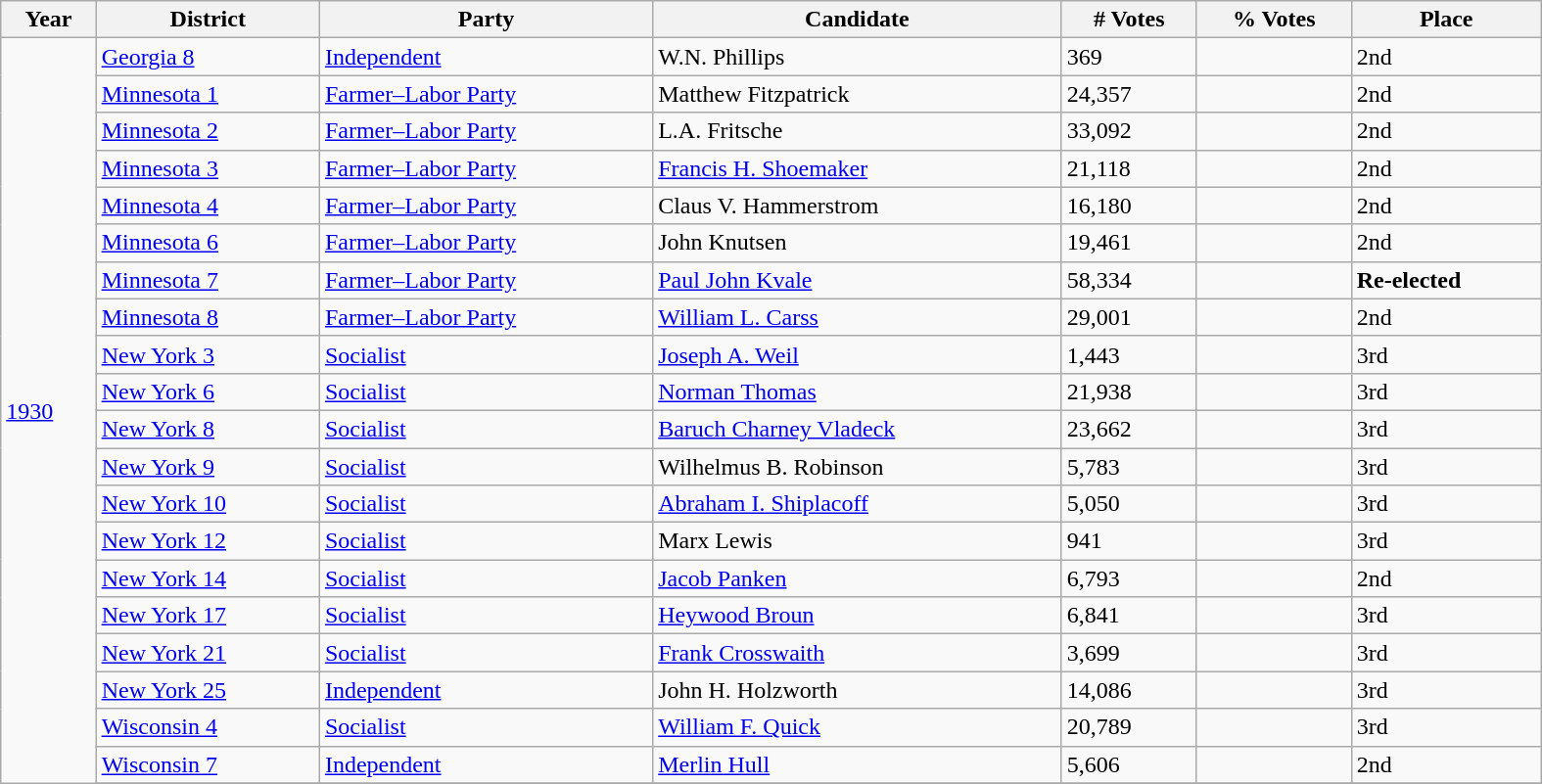<table class="wikitable sortable collapsible collapsed" style="width:1050px">
<tr>
<th>Year</th>
<th>District</th>
<th>Party</th>
<th>Candidate</th>
<th># Votes</th>
<th>% Votes</th>
<th>Place</th>
</tr>
<tr>
<td rowspan="21"><a href='#'>1930</a></td>
<td><a href='#'>Georgia 8</a></td>
<td><a href='#'>Independent</a></td>
<td>W.N. Phillips</td>
<td>369</td>
<td></td>
<td>2nd</td>
</tr>
<tr>
<td><a href='#'>Minnesota 1</a></td>
<td><a href='#'>Farmer–Labor Party</a></td>
<td>Matthew Fitzpatrick</td>
<td>24,357</td>
<td></td>
<td>2nd</td>
</tr>
<tr>
<td><a href='#'>Minnesota 2</a></td>
<td><a href='#'>Farmer–Labor Party</a></td>
<td>L.A. Fritsche</td>
<td>33,092</td>
<td></td>
<td>2nd</td>
</tr>
<tr>
<td><a href='#'>Minnesota 3</a></td>
<td><a href='#'>Farmer–Labor Party</a></td>
<td><a href='#'>Francis H. Shoemaker</a></td>
<td>21,118</td>
<td></td>
<td>2nd</td>
</tr>
<tr>
<td><a href='#'>Minnesota 4</a></td>
<td><a href='#'>Farmer–Labor Party</a></td>
<td>Claus V. Hammerstrom</td>
<td>16,180</td>
<td></td>
<td>2nd</td>
</tr>
<tr>
<td><a href='#'>Minnesota 6</a></td>
<td><a href='#'>Farmer–Labor Party</a></td>
<td>John Knutsen</td>
<td>19,461</td>
<td></td>
<td>2nd</td>
</tr>
<tr>
<td><a href='#'>Minnesota 7</a></td>
<td><a href='#'>Farmer–Labor Party</a></td>
<td><a href='#'>Paul John Kvale</a></td>
<td>58,334</td>
<td></td>
<td data-sort-value="1st"><strong>Re-elected</strong></td>
</tr>
<tr>
<td><a href='#'>Minnesota 8</a></td>
<td><a href='#'>Farmer–Labor Party</a></td>
<td><a href='#'>William L. Carss</a></td>
<td>29,001</td>
<td></td>
<td>2nd</td>
</tr>
<tr>
<td><a href='#'>New York 3</a></td>
<td><a href='#'>Socialist</a></td>
<td><a href='#'>Joseph A. Weil</a></td>
<td>1,443</td>
<td></td>
<td>3rd</td>
</tr>
<tr>
<td><a href='#'>New York 6</a></td>
<td><a href='#'>Socialist</a></td>
<td><a href='#'>Norman Thomas</a></td>
<td>21,938</td>
<td></td>
<td>3rd</td>
</tr>
<tr>
<td><a href='#'>New York 8</a></td>
<td><a href='#'>Socialist</a></td>
<td><a href='#'>Baruch Charney Vladeck</a></td>
<td>23,662</td>
<td></td>
<td>3rd</td>
</tr>
<tr>
<td><a href='#'>New York 9</a></td>
<td><a href='#'>Socialist</a></td>
<td>Wilhelmus B. Robinson</td>
<td>5,783</td>
<td></td>
<td>3rd</td>
</tr>
<tr>
<td><a href='#'>New York 10</a></td>
<td><a href='#'>Socialist</a></td>
<td><a href='#'>Abraham I. Shiplacoff</a></td>
<td>5,050</td>
<td></td>
<td>3rd</td>
</tr>
<tr>
<td><a href='#'>New York 12</a></td>
<td><a href='#'>Socialist</a></td>
<td>Marx Lewis</td>
<td>941</td>
<td></td>
<td>3rd</td>
</tr>
<tr>
<td><a href='#'>New York 14</a></td>
<td><a href='#'>Socialist</a></td>
<td><a href='#'>Jacob Panken</a></td>
<td>6,793</td>
<td></td>
<td>2nd</td>
</tr>
<tr>
<td><a href='#'>New York 17</a></td>
<td><a href='#'>Socialist</a></td>
<td><a href='#'>Heywood Broun</a></td>
<td>6,841</td>
<td></td>
<td>3rd</td>
</tr>
<tr>
<td><a href='#'>New York 21</a></td>
<td><a href='#'>Socialist</a></td>
<td><a href='#'>Frank Crosswaith</a></td>
<td>3,699</td>
<td></td>
<td>3rd</td>
</tr>
<tr>
<td><a href='#'>New York 25</a></td>
<td><a href='#'>Independent</a></td>
<td>John H. Holzworth</td>
<td>14,086</td>
<td></td>
<td>3rd</td>
</tr>
<tr>
<td><a href='#'>Wisconsin 4</a></td>
<td><a href='#'>Socialist</a></td>
<td><a href='#'>William F. Quick</a></td>
<td>20,789</td>
<td></td>
<td>3rd</td>
</tr>
<tr>
<td><a href='#'>Wisconsin 7</a></td>
<td><a href='#'>Independent</a></td>
<td><a href='#'>Merlin Hull</a></td>
<td>5,606</td>
<td></td>
<td>2nd</td>
</tr>
<tr>
</tr>
</table>
